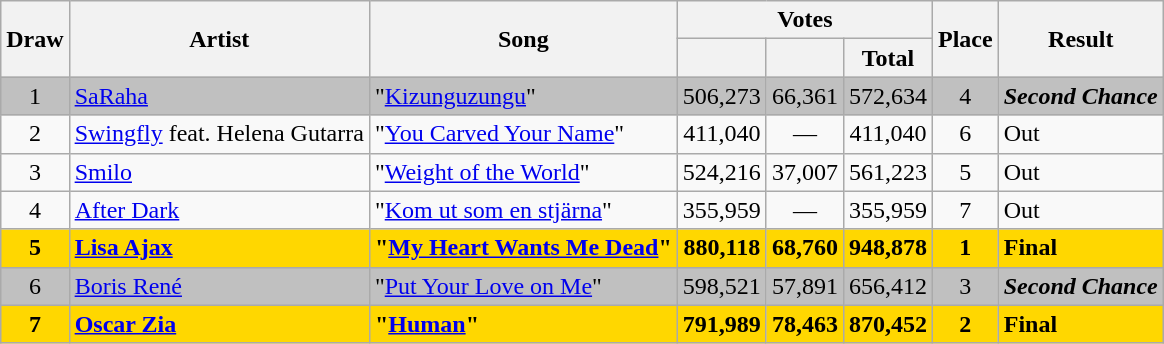<table class="sortable wikitable" style="margin: 1em auto 1em auto; text-align:center;">
<tr>
<th rowspan="2">Draw</th>
<th rowspan="2">Artist</th>
<th rowspan="2">Song</th>
<th colspan="3" class="unsortable">Votes</th>
<th rowspan="2">Place</th>
<th rowspan="2">Result</th>
</tr>
<tr>
<th></th>
<th></th>
<th>Total</th>
</tr>
<tr style="background:silver;">
<td>1</td>
<td align="left"><a href='#'>SaRaha</a></td>
<td align="left">"<a href='#'>Kizunguzungu</a>"</td>
<td>506,273</td>
<td>66,361</td>
<td>572,634</td>
<td>4</td>
<td align="left"><strong><em>Second Chance</em></strong></td>
</tr>
<tr>
<td>2</td>
<td align="left"><a href='#'>Swingfly</a> feat. Helena Gutarra</td>
<td align="left">"<a href='#'>You Carved Your Name</a>"</td>
<td>411,040</td>
<td>—</td>
<td>411,040</td>
<td>6</td>
<td align="left">Out</td>
</tr>
<tr>
<td>3</td>
<td align="left"><a href='#'>Smilo</a></td>
<td align="left">"<a href='#'>Weight of the World</a>"</td>
<td>524,216</td>
<td>37,007</td>
<td>561,223</td>
<td>5</td>
<td align="left">Out</td>
</tr>
<tr>
<td>4</td>
<td align="left"><a href='#'>After Dark</a></td>
<td align="left">"<a href='#'>Kom ut som en stjärna</a>"</td>
<td>355,959</td>
<td>—</td>
<td>355,959</td>
<td>7</td>
<td align="left">Out</td>
</tr>
<tr style="font-weight:bold;background:gold;">
<td>5</td>
<td align="left"><a href='#'>Lisa Ajax</a></td>
<td align="left">"<a href='#'>My Heart Wants Me Dead</a>"</td>
<td>880,118</td>
<td>68,760</td>
<td>948,878</td>
<td>1</td>
<td align="left">Final</td>
</tr>
<tr style="background:silver;">
<td>6</td>
<td align="left"><a href='#'>Boris René</a></td>
<td align="left">"<a href='#'>Put Your Love on Me</a>"</td>
<td>598,521</td>
<td>57,891</td>
<td>656,412</td>
<td>3</td>
<td align="left"><strong><em>Second Chance</em></strong></td>
</tr>
<tr style="font-weight:bold;background:gold;">
<td>7</td>
<td align="left"><a href='#'>Oscar Zia</a></td>
<td align="left">"<a href='#'>Human</a>"</td>
<td>791,989</td>
<td>78,463</td>
<td>870,452</td>
<td>2</td>
<td align="left">Final</td>
</tr>
</table>
